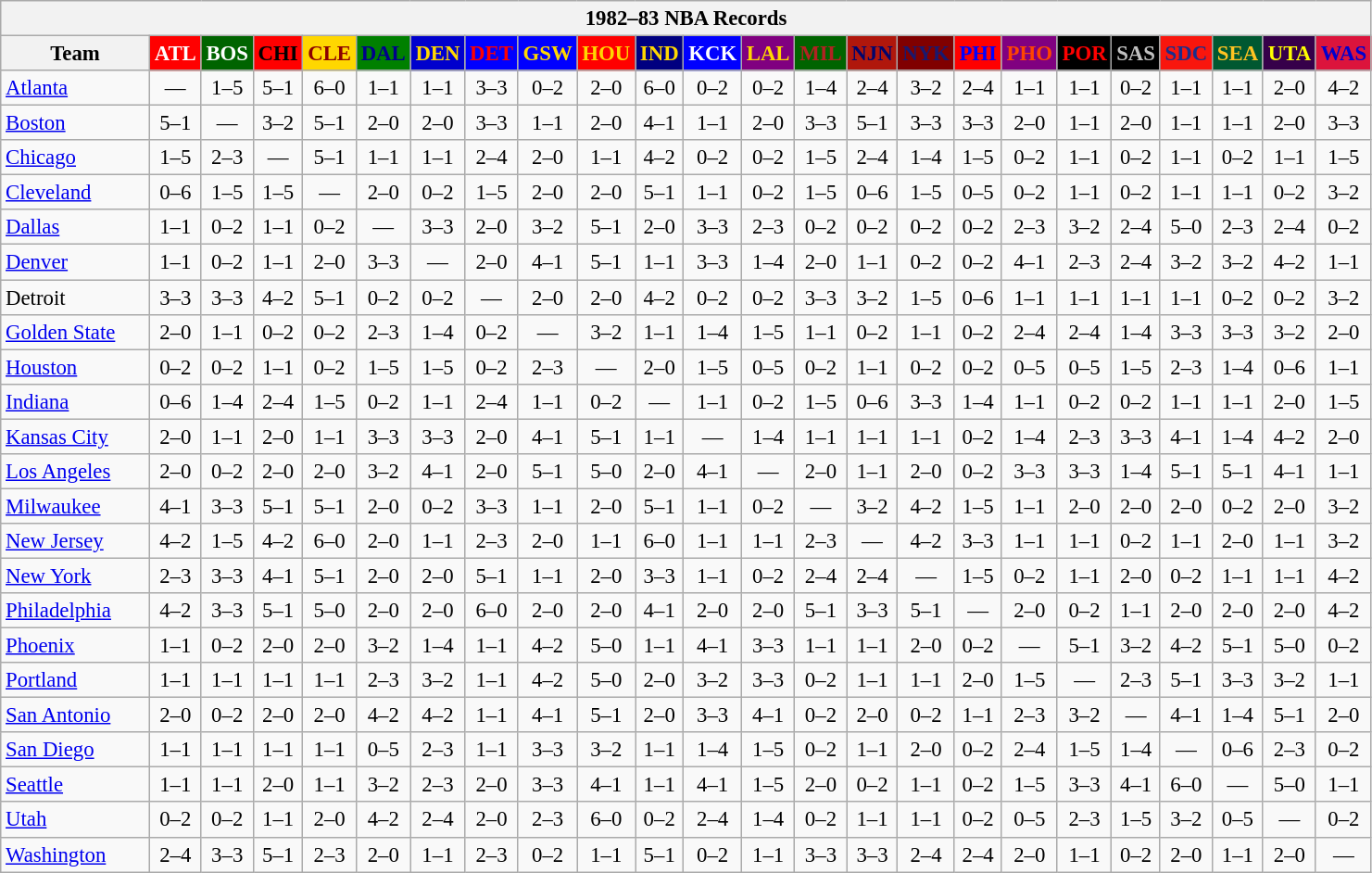<table class="wikitable" style="font-size:95%; text-align:center;">
<tr>
<th colspan=24>1982–83 NBA Records</th>
</tr>
<tr>
<th width=100>Team</th>
<th style="background:#FF0000;color:#FFFFFF;width=35">ATL</th>
<th style="background:#006400;color:#FFFFFF;width=35">BOS</th>
<th style="background:#FF0000;color:#000000;width=35">CHI</th>
<th style="background:#FFD700;color:#8B0000;width=35">CLE</th>
<th style="background:#008000;color:#00008B;width=35">DAL</th>
<th style="background:#0000CD;color:#FFD700;width=35">DEN</th>
<th style="background:#0000FF;color:#FF0000;width=35">DET</th>
<th style="background:#0000FF;color:#FFD700;width=35">GSW</th>
<th style="background:#FF0000;color:#FFD700;width=35">HOU</th>
<th style="background:#000080;color:#FFD700;width=35">IND</th>
<th style="background:#0000FF;color:#FFFFFF;width=35">KCK</th>
<th style="background:#800080;color:#FFD700;width=35">LAL</th>
<th style="background:#006400;color:#B22222;width=35">MIL</th>
<th style="background:#B0170C;color:#00056D;width=35">NJN</th>
<th style="background:#800000;color:#191970;width=35">NYK</th>
<th style="background:#FF0000;color:#0000FF;width=35">PHI</th>
<th style="background:#800080;color:#FF4500;width=35">PHO</th>
<th style="background:#000000;color:#FF0000;width=35">POR</th>
<th style="background:#000000;color:#C0C0C0;width=35">SAS</th>
<th style="background:#F9160D;color:#1A2E8B;width=35">SDC</th>
<th style="background:#005831;color:#FFC322;width=35">SEA</th>
<th style="background:#36004A;color:#FFFF00;width=35">UTA</th>
<th style="background:#DC143C;color:#0000CD;width=35">WAS</th>
</tr>
<tr>
<td style="text-align:left;"><a href='#'>Atlanta</a></td>
<td>—</td>
<td>1–5</td>
<td>5–1</td>
<td>6–0</td>
<td>1–1</td>
<td>1–1</td>
<td>3–3</td>
<td>0–2</td>
<td>2–0</td>
<td>6–0</td>
<td>0–2</td>
<td>0–2</td>
<td>1–4</td>
<td>2–4</td>
<td>3–2</td>
<td>2–4</td>
<td>1–1</td>
<td>1–1</td>
<td>0–2</td>
<td>1–1</td>
<td>1–1</td>
<td>2–0</td>
<td>4–2</td>
</tr>
<tr>
<td style="text-align:left;"><a href='#'>Boston</a></td>
<td>5–1</td>
<td>—</td>
<td>3–2</td>
<td>5–1</td>
<td>2–0</td>
<td>2–0</td>
<td>3–3</td>
<td>1–1</td>
<td>2–0</td>
<td>4–1</td>
<td>1–1</td>
<td>2–0</td>
<td>3–3</td>
<td>5–1</td>
<td>3–3</td>
<td>3–3</td>
<td>2–0</td>
<td>1–1</td>
<td>2–0</td>
<td>1–1</td>
<td>1–1</td>
<td>2–0</td>
<td>3–3</td>
</tr>
<tr>
<td style="text-align:left;"><a href='#'>Chicago</a></td>
<td>1–5</td>
<td>2–3</td>
<td>—</td>
<td>5–1</td>
<td>1–1</td>
<td>1–1</td>
<td>2–4</td>
<td>2–0</td>
<td>1–1</td>
<td>4–2</td>
<td>0–2</td>
<td>0–2</td>
<td>1–5</td>
<td>2–4</td>
<td>1–4</td>
<td>1–5</td>
<td>0–2</td>
<td>1–1</td>
<td>0–2</td>
<td>1–1</td>
<td>0–2</td>
<td>1–1</td>
<td>1–5</td>
</tr>
<tr>
<td style="text-align:left;"><a href='#'>Cleveland</a></td>
<td>0–6</td>
<td>1–5</td>
<td>1–5</td>
<td>—</td>
<td>2–0</td>
<td>0–2</td>
<td>1–5</td>
<td>2–0</td>
<td>2–0</td>
<td>5–1</td>
<td>1–1</td>
<td>0–2</td>
<td>1–5</td>
<td>0–6</td>
<td>1–5</td>
<td>0–5</td>
<td>0–2</td>
<td>1–1</td>
<td>0–2</td>
<td>1–1</td>
<td>1–1</td>
<td>0–2</td>
<td>3–2</td>
</tr>
<tr>
<td style="text-align:left;"><a href='#'>Dallas</a></td>
<td>1–1</td>
<td>0–2</td>
<td>1–1</td>
<td>0–2</td>
<td>—</td>
<td>3–3</td>
<td>2–0</td>
<td>3–2</td>
<td>5–1</td>
<td>2–0</td>
<td>3–3</td>
<td>2–3</td>
<td>0–2</td>
<td>0–2</td>
<td>0–2</td>
<td>0–2</td>
<td>2–3</td>
<td>3–2</td>
<td>2–4</td>
<td>5–0</td>
<td>2–3</td>
<td>2–4</td>
<td>0–2</td>
</tr>
<tr>
<td style="text-align:left;"><a href='#'>Denver</a></td>
<td>1–1</td>
<td>0–2</td>
<td>1–1</td>
<td>2–0</td>
<td>3–3</td>
<td>—</td>
<td>2–0</td>
<td>4–1</td>
<td>5–1</td>
<td>1–1</td>
<td>3–3</td>
<td>1–4</td>
<td>2–0</td>
<td>1–1</td>
<td>0–2</td>
<td>0–2</td>
<td>4–1</td>
<td>2–3</td>
<td>2–4</td>
<td>3–2</td>
<td>3–2</td>
<td>4–2</td>
<td>1–1</td>
</tr>
<tr>
<td style="text-align:left;">Detroit</td>
<td>3–3</td>
<td>3–3</td>
<td>4–2</td>
<td>5–1</td>
<td>0–2</td>
<td>0–2</td>
<td>—</td>
<td>2–0</td>
<td>2–0</td>
<td>4–2</td>
<td>0–2</td>
<td>0–2</td>
<td>3–3</td>
<td>3–2</td>
<td>1–5</td>
<td>0–6</td>
<td>1–1</td>
<td>1–1</td>
<td>1–1</td>
<td>1–1</td>
<td>0–2</td>
<td>0–2</td>
<td>3–2</td>
</tr>
<tr>
<td style="text-align:left;"><a href='#'>Golden State</a></td>
<td>2–0</td>
<td>1–1</td>
<td>0–2</td>
<td>0–2</td>
<td>2–3</td>
<td>1–4</td>
<td>0–2</td>
<td>—</td>
<td>3–2</td>
<td>1–1</td>
<td>1–4</td>
<td>1–5</td>
<td>1–1</td>
<td>0–2</td>
<td>1–1</td>
<td>0–2</td>
<td>2–4</td>
<td>2–4</td>
<td>1–4</td>
<td>3–3</td>
<td>3–3</td>
<td>3–2</td>
<td>2–0</td>
</tr>
<tr>
<td style="text-align:left;"><a href='#'>Houston</a></td>
<td>0–2</td>
<td>0–2</td>
<td>1–1</td>
<td>0–2</td>
<td>1–5</td>
<td>1–5</td>
<td>0–2</td>
<td>2–3</td>
<td>—</td>
<td>2–0</td>
<td>1–5</td>
<td>0–5</td>
<td>0–2</td>
<td>1–1</td>
<td>0–2</td>
<td>0–2</td>
<td>0–5</td>
<td>0–5</td>
<td>1–5</td>
<td>2–3</td>
<td>1–4</td>
<td>0–6</td>
<td>1–1</td>
</tr>
<tr>
<td style="text-align:left;"><a href='#'>Indiana</a></td>
<td>0–6</td>
<td>1–4</td>
<td>2–4</td>
<td>1–5</td>
<td>0–2</td>
<td>1–1</td>
<td>2–4</td>
<td>1–1</td>
<td>0–2</td>
<td>—</td>
<td>1–1</td>
<td>0–2</td>
<td>1–5</td>
<td>0–6</td>
<td>3–3</td>
<td>1–4</td>
<td>1–1</td>
<td>0–2</td>
<td>0–2</td>
<td>1–1</td>
<td>1–1</td>
<td>2–0</td>
<td>1–5</td>
</tr>
<tr>
<td style="text-align:left;"><a href='#'>Kansas City</a></td>
<td>2–0</td>
<td>1–1</td>
<td>2–0</td>
<td>1–1</td>
<td>3–3</td>
<td>3–3</td>
<td>2–0</td>
<td>4–1</td>
<td>5–1</td>
<td>1–1</td>
<td>—</td>
<td>1–4</td>
<td>1–1</td>
<td>1–1</td>
<td>1–1</td>
<td>0–2</td>
<td>1–4</td>
<td>2–3</td>
<td>3–3</td>
<td>4–1</td>
<td>1–4</td>
<td>4–2</td>
<td>2–0</td>
</tr>
<tr>
<td style="text-align:left;"><a href='#'>Los Angeles</a></td>
<td>2–0</td>
<td>0–2</td>
<td>2–0</td>
<td>2–0</td>
<td>3–2</td>
<td>4–1</td>
<td>2–0</td>
<td>5–1</td>
<td>5–0</td>
<td>2–0</td>
<td>4–1</td>
<td>—</td>
<td>2–0</td>
<td>1–1</td>
<td>2–0</td>
<td>0–2</td>
<td>3–3</td>
<td>3–3</td>
<td>1–4</td>
<td>5–1</td>
<td>5–1</td>
<td>4–1</td>
<td>1–1</td>
</tr>
<tr>
<td style="text-align:left;"><a href='#'>Milwaukee</a></td>
<td>4–1</td>
<td>3–3</td>
<td>5–1</td>
<td>5–1</td>
<td>2–0</td>
<td>0–2</td>
<td>3–3</td>
<td>1–1</td>
<td>2–0</td>
<td>5–1</td>
<td>1–1</td>
<td>0–2</td>
<td>—</td>
<td>3–2</td>
<td>4–2</td>
<td>1–5</td>
<td>1–1</td>
<td>2–0</td>
<td>2–0</td>
<td>2–0</td>
<td>0–2</td>
<td>2–0</td>
<td>3–2</td>
</tr>
<tr>
<td style="text-align:left;"><a href='#'>New Jersey</a></td>
<td>4–2</td>
<td>1–5</td>
<td>4–2</td>
<td>6–0</td>
<td>2–0</td>
<td>1–1</td>
<td>2–3</td>
<td>2–0</td>
<td>1–1</td>
<td>6–0</td>
<td>1–1</td>
<td>1–1</td>
<td>2–3</td>
<td>—</td>
<td>4–2</td>
<td>3–3</td>
<td>1–1</td>
<td>1–1</td>
<td>0–2</td>
<td>1–1</td>
<td>2–0</td>
<td>1–1</td>
<td>3–2</td>
</tr>
<tr>
<td style="text-align:left;"><a href='#'>New York</a></td>
<td>2–3</td>
<td>3–3</td>
<td>4–1</td>
<td>5–1</td>
<td>2–0</td>
<td>2–0</td>
<td>5–1</td>
<td>1–1</td>
<td>2–0</td>
<td>3–3</td>
<td>1–1</td>
<td>0–2</td>
<td>2–4</td>
<td>2–4</td>
<td>—</td>
<td>1–5</td>
<td>0–2</td>
<td>1–1</td>
<td>2–0</td>
<td>0–2</td>
<td>1–1</td>
<td>1–1</td>
<td>4–2</td>
</tr>
<tr>
<td style="text-align:left;"><a href='#'>Philadelphia</a></td>
<td>4–2</td>
<td>3–3</td>
<td>5–1</td>
<td>5–0</td>
<td>2–0</td>
<td>2–0</td>
<td>6–0</td>
<td>2–0</td>
<td>2–0</td>
<td>4–1</td>
<td>2–0</td>
<td>2–0</td>
<td>5–1</td>
<td>3–3</td>
<td>5–1</td>
<td>—</td>
<td>2–0</td>
<td>0–2</td>
<td>1–1</td>
<td>2–0</td>
<td>2–0</td>
<td>2–0</td>
<td>4–2</td>
</tr>
<tr>
<td style="text-align:left;"><a href='#'>Phoenix</a></td>
<td>1–1</td>
<td>0–2</td>
<td>2–0</td>
<td>2–0</td>
<td>3–2</td>
<td>1–4</td>
<td>1–1</td>
<td>4–2</td>
<td>5–0</td>
<td>1–1</td>
<td>4–1</td>
<td>3–3</td>
<td>1–1</td>
<td>1–1</td>
<td>2–0</td>
<td>0–2</td>
<td>—</td>
<td>5–1</td>
<td>3–2</td>
<td>4–2</td>
<td>5–1</td>
<td>5–0</td>
<td>0–2</td>
</tr>
<tr>
<td style="text-align:left;"><a href='#'>Portland</a></td>
<td>1–1</td>
<td>1–1</td>
<td>1–1</td>
<td>1–1</td>
<td>2–3</td>
<td>3–2</td>
<td>1–1</td>
<td>4–2</td>
<td>5–0</td>
<td>2–0</td>
<td>3–2</td>
<td>3–3</td>
<td>0–2</td>
<td>1–1</td>
<td>1–1</td>
<td>2–0</td>
<td>1–5</td>
<td>—</td>
<td>2–3</td>
<td>5–1</td>
<td>3–3</td>
<td>3–2</td>
<td>1–1</td>
</tr>
<tr>
<td style="text-align:left;"><a href='#'>San Antonio</a></td>
<td>2–0</td>
<td>0–2</td>
<td>2–0</td>
<td>2–0</td>
<td>4–2</td>
<td>4–2</td>
<td>1–1</td>
<td>4–1</td>
<td>5–1</td>
<td>2–0</td>
<td>3–3</td>
<td>4–1</td>
<td>0–2</td>
<td>2–0</td>
<td>0–2</td>
<td>1–1</td>
<td>2–3</td>
<td>3–2</td>
<td>—</td>
<td>4–1</td>
<td>1–4</td>
<td>5–1</td>
<td>2–0</td>
</tr>
<tr>
<td style="text-align:left;"><a href='#'>San Diego</a></td>
<td>1–1</td>
<td>1–1</td>
<td>1–1</td>
<td>1–1</td>
<td>0–5</td>
<td>2–3</td>
<td>1–1</td>
<td>3–3</td>
<td>3–2</td>
<td>1–1</td>
<td>1–4</td>
<td>1–5</td>
<td>0–2</td>
<td>1–1</td>
<td>2–0</td>
<td>0–2</td>
<td>2–4</td>
<td>1–5</td>
<td>1–4</td>
<td>—</td>
<td>0–6</td>
<td>2–3</td>
<td>0–2</td>
</tr>
<tr>
<td style="text-align:left;"><a href='#'>Seattle</a></td>
<td>1–1</td>
<td>1–1</td>
<td>2–0</td>
<td>1–1</td>
<td>3–2</td>
<td>2–3</td>
<td>2–0</td>
<td>3–3</td>
<td>4–1</td>
<td>1–1</td>
<td>4–1</td>
<td>1–5</td>
<td>2–0</td>
<td>0–2</td>
<td>1–1</td>
<td>0–2</td>
<td>1–5</td>
<td>3–3</td>
<td>4–1</td>
<td>6–0</td>
<td>—</td>
<td>5–0</td>
<td>1–1</td>
</tr>
<tr>
<td style="text-align:left;"><a href='#'>Utah</a></td>
<td>0–2</td>
<td>0–2</td>
<td>1–1</td>
<td>2–0</td>
<td>4–2</td>
<td>2–4</td>
<td>2–0</td>
<td>2–3</td>
<td>6–0</td>
<td>0–2</td>
<td>2–4</td>
<td>1–4</td>
<td>0–2</td>
<td>1–1</td>
<td>1–1</td>
<td>0–2</td>
<td>0–5</td>
<td>2–3</td>
<td>1–5</td>
<td>3–2</td>
<td>0–5</td>
<td>—</td>
<td>0–2</td>
</tr>
<tr>
<td style="text-align:left;"><a href='#'>Washington</a></td>
<td>2–4</td>
<td>3–3</td>
<td>5–1</td>
<td>2–3</td>
<td>2–0</td>
<td>1–1</td>
<td>2–3</td>
<td>0–2</td>
<td>1–1</td>
<td>5–1</td>
<td>0–2</td>
<td>1–1</td>
<td>3–3</td>
<td>3–3</td>
<td>2–4</td>
<td>2–4</td>
<td>2–0</td>
<td>1–1</td>
<td>0–2</td>
<td>2–0</td>
<td>1–1</td>
<td>2–0</td>
<td>—</td>
</tr>
</table>
